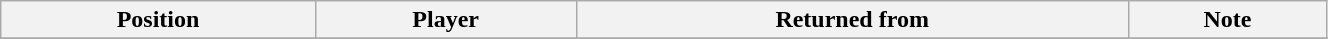<table class="wikitable sortable" style="width:70%; text-align:center; font-size:100%; text-align:left;">
<tr>
<th>Position</th>
<th>Player</th>
<th>Returned from</th>
<th>Note</th>
</tr>
<tr>
</tr>
</table>
